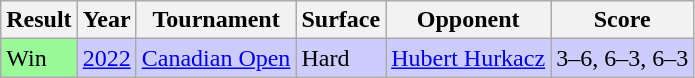<table class="wikitable">
<tr>
<th>Result</th>
<th>Year</th>
<th>Tournament</th>
<th>Surface</th>
<th>Opponent</th>
<th>Score</th>
</tr>
<tr style="background:#ccccff;">
<td bgcolor=98FB98>Win</td>
<td><a href='#'>2022</a></td>
<td><a href='#'>Canadian Open</a></td>
<td>Hard</td>
<td> <a href='#'>Hubert Hurkacz</a></td>
<td>3–6, 6–3, 6–3</td>
</tr>
</table>
